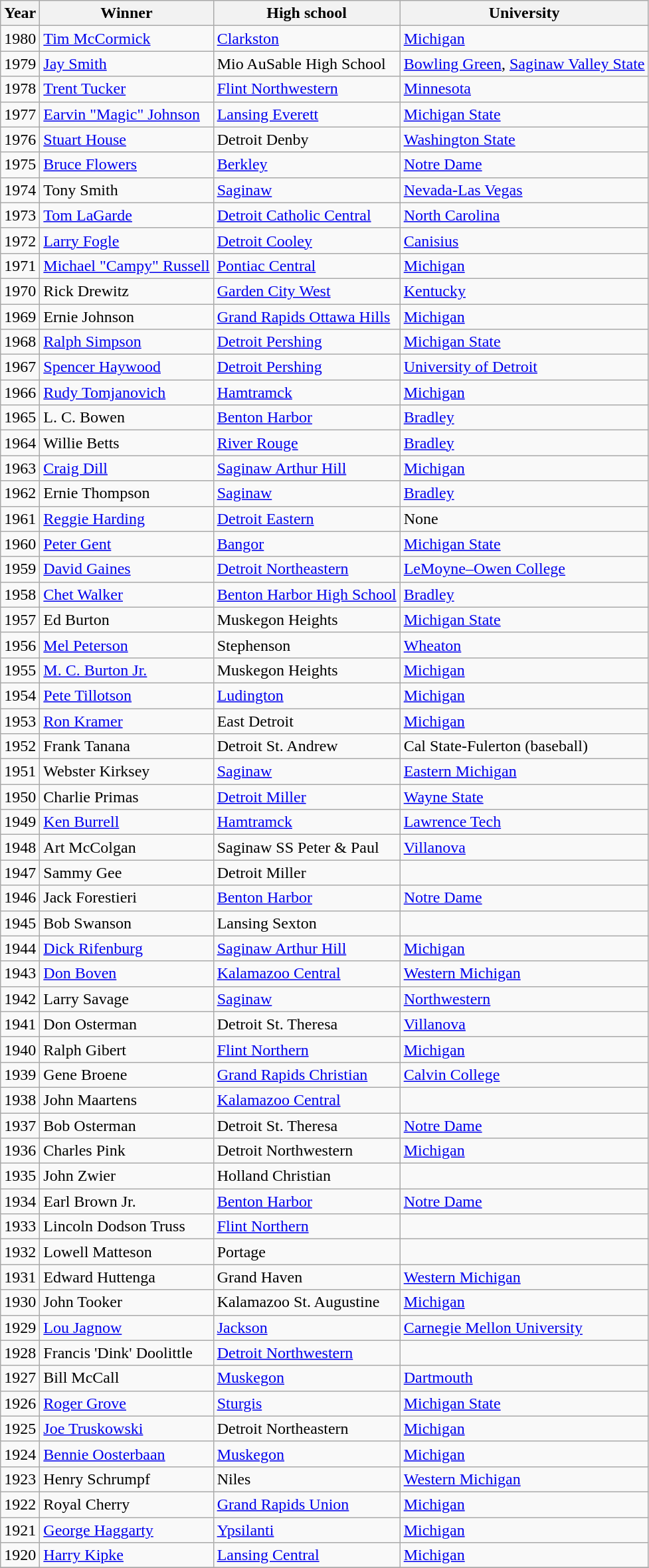<table class="wikitable sortable">
<tr>
<th>Year</th>
<th>Winner</th>
<th>High school</th>
<th>University</th>
</tr>
<tr>
<td>1980</td>
<td><a href='#'>Tim McCormick</a></td>
<td><a href='#'>Clarkston</a></td>
<td><a href='#'>Michigan</a></td>
</tr>
<tr>
<td>1979</td>
<td><a href='#'>Jay Smith</a></td>
<td>Mio AuSable High School</td>
<td><a href='#'>Bowling Green</a>, <a href='#'>Saginaw Valley State</a></td>
</tr>
<tr>
<td>1978</td>
<td><a href='#'>Trent Tucker</a></td>
<td><a href='#'>Flint Northwestern</a></td>
<td><a href='#'>Minnesota</a></td>
</tr>
<tr>
<td>1977</td>
<td><a href='#'>Earvin "Magic" Johnson</a></td>
<td><a href='#'>Lansing Everett</a></td>
<td><a href='#'>Michigan State</a></td>
</tr>
<tr>
<td>1976</td>
<td><a href='#'>Stuart House</a></td>
<td>Detroit Denby</td>
<td><a href='#'>Washington State</a></td>
</tr>
<tr>
<td>1975</td>
<td><a href='#'>Bruce Flowers</a></td>
<td><a href='#'>Berkley</a></td>
<td><a href='#'>Notre Dame</a></td>
</tr>
<tr>
<td>1974</td>
<td>Tony Smith</td>
<td><a href='#'>Saginaw</a></td>
<td><a href='#'>Nevada-Las Vegas</a></td>
</tr>
<tr>
<td>1973</td>
<td><a href='#'>Tom LaGarde</a></td>
<td><a href='#'>Detroit Catholic Central</a></td>
<td><a href='#'>North Carolina</a></td>
</tr>
<tr>
<td>1972</td>
<td><a href='#'>Larry Fogle</a></td>
<td><a href='#'>Detroit Cooley</a></td>
<td><a href='#'>Canisius</a></td>
</tr>
<tr>
<td>1971</td>
<td><a href='#'>Michael "Campy" Russell</a></td>
<td><a href='#'>Pontiac Central</a></td>
<td><a href='#'>Michigan</a></td>
</tr>
<tr>
<td>1970</td>
<td>Rick Drewitz</td>
<td><a href='#'>Garden City West</a></td>
<td><a href='#'>Kentucky</a></td>
</tr>
<tr>
<td>1969</td>
<td>Ernie Johnson</td>
<td><a href='#'>Grand Rapids Ottawa Hills</a></td>
<td><a href='#'>Michigan</a></td>
</tr>
<tr>
<td>1968</td>
<td><a href='#'>Ralph Simpson</a></td>
<td><a href='#'>Detroit Pershing</a></td>
<td><a href='#'>Michigan State</a></td>
</tr>
<tr>
<td>1967</td>
<td><a href='#'>Spencer Haywood</a></td>
<td><a href='#'>Detroit Pershing</a></td>
<td><a href='#'>University of Detroit</a></td>
</tr>
<tr>
<td>1966</td>
<td><a href='#'>Rudy Tomjanovich</a></td>
<td><a href='#'>Hamtramck</a></td>
<td><a href='#'>Michigan</a></td>
</tr>
<tr>
<td>1965</td>
<td>L. C. Bowen</td>
<td><a href='#'>Benton Harbor</a></td>
<td><a href='#'>Bradley</a></td>
</tr>
<tr>
<td>1964</td>
<td>Willie Betts</td>
<td><a href='#'>River Rouge</a></td>
<td><a href='#'>Bradley</a></td>
</tr>
<tr>
<td>1963</td>
<td><a href='#'>Craig Dill</a></td>
<td><a href='#'>Saginaw Arthur Hill</a></td>
<td><a href='#'>Michigan</a></td>
</tr>
<tr>
<td>1962</td>
<td>Ernie Thompson</td>
<td><a href='#'>Saginaw</a></td>
<td><a href='#'>Bradley</a></td>
</tr>
<tr>
<td>1961</td>
<td><a href='#'>Reggie Harding</a></td>
<td><a href='#'>Detroit Eastern</a></td>
<td>None</td>
</tr>
<tr>
<td>1960</td>
<td><a href='#'>Peter Gent</a></td>
<td><a href='#'>Bangor</a></td>
<td><a href='#'>Michigan State</a></td>
</tr>
<tr>
<td>1959</td>
<td><a href='#'>David Gaines</a></td>
<td><a href='#'>Detroit Northeastern</a></td>
<td><a href='#'>LeMoyne–Owen College</a></td>
</tr>
<tr>
<td>1958</td>
<td><a href='#'>Chet Walker</a></td>
<td><a href='#'>Benton Harbor High School</a></td>
<td><a href='#'>Bradley</a></td>
</tr>
<tr>
<td>1957</td>
<td>Ed Burton</td>
<td>Muskegon Heights</td>
<td><a href='#'>Michigan State</a></td>
</tr>
<tr>
<td>1956</td>
<td><a href='#'>Mel Peterson</a></td>
<td>Stephenson</td>
<td><a href='#'>Wheaton</a></td>
</tr>
<tr>
<td>1955</td>
<td><a href='#'>M. C. Burton Jr.</a></td>
<td>Muskegon Heights</td>
<td><a href='#'>Michigan</a></td>
</tr>
<tr>
<td>1954</td>
<td><a href='#'>Pete Tillotson</a></td>
<td><a href='#'>Ludington</a></td>
<td><a href='#'>Michigan</a></td>
</tr>
<tr>
<td>1953</td>
<td><a href='#'>Ron Kramer</a></td>
<td>East Detroit</td>
<td><a href='#'>Michigan</a></td>
</tr>
<tr>
<td>1952</td>
<td>Frank Tanana</td>
<td>Detroit St. Andrew</td>
<td>Cal State-Fulerton (baseball)</td>
</tr>
<tr>
<td>1951</td>
<td>Webster Kirksey</td>
<td><a href='#'>Saginaw</a></td>
<td><a href='#'>Eastern Michigan</a></td>
</tr>
<tr>
<td>1950</td>
<td>Charlie Primas</td>
<td><a href='#'>Detroit Miller</a></td>
<td><a href='#'>Wayne State</a></td>
</tr>
<tr>
<td>1949</td>
<td><a href='#'>Ken Burrell</a></td>
<td><a href='#'>Hamtramck</a></td>
<td><a href='#'>Lawrence Tech</a></td>
</tr>
<tr>
<td>1948</td>
<td>Art McColgan</td>
<td>Saginaw SS Peter & Paul</td>
<td><a href='#'>Villanova</a></td>
</tr>
<tr>
<td>1947</td>
<td>Sammy Gee</td>
<td>Detroit Miller</td>
<td></td>
</tr>
<tr>
<td>1946</td>
<td>Jack Forestieri</td>
<td><a href='#'>Benton Harbor</a></td>
<td><a href='#'>Notre Dame</a></td>
</tr>
<tr>
<td>1945</td>
<td>Bob Swanson</td>
<td>Lansing Sexton</td>
<td></td>
</tr>
<tr>
<td>1944</td>
<td><a href='#'>Dick Rifenburg</a></td>
<td><a href='#'>Saginaw Arthur Hill</a></td>
<td><a href='#'>Michigan</a></td>
</tr>
<tr>
<td>1943</td>
<td><a href='#'>Don Boven</a></td>
<td><a href='#'>Kalamazoo Central</a></td>
<td><a href='#'>Western Michigan</a></td>
</tr>
<tr>
<td>1942</td>
<td>Larry Savage</td>
<td><a href='#'>Saginaw</a></td>
<td><a href='#'>Northwestern</a></td>
</tr>
<tr>
<td>1941</td>
<td>Don Osterman</td>
<td>Detroit St. Theresa</td>
<td><a href='#'>Villanova</a></td>
</tr>
<tr>
<td>1940</td>
<td>Ralph Gibert</td>
<td><a href='#'>Flint Northern</a></td>
<td><a href='#'>Michigan</a></td>
</tr>
<tr>
<td>1939</td>
<td>Gene	Broene</td>
<td><a href='#'>Grand Rapids Christian</a></td>
<td><a href='#'>Calvin College</a></td>
</tr>
<tr>
<td>1938</td>
<td>John Maartens</td>
<td><a href='#'>Kalamazoo Central</a></td>
<td></td>
</tr>
<tr>
<td>1937</td>
<td>Bob Osterman</td>
<td>Detroit St. Theresa</td>
<td><a href='#'>Notre Dame</a></td>
</tr>
<tr>
<td>1936</td>
<td>Charles Pink</td>
<td>Detroit Northwestern</td>
<td><a href='#'>Michigan</a></td>
</tr>
<tr>
<td>1935</td>
<td>John Zwier</td>
<td>Holland Christian</td>
<td></td>
</tr>
<tr>
<td>1934</td>
<td>Earl Brown Jr.</td>
<td><a href='#'>Benton Harbor</a></td>
<td><a href='#'>Notre Dame</a></td>
</tr>
<tr>
<td>1933</td>
<td>Lincoln Dodson Truss</td>
<td><a href='#'>Flint Northern</a></td>
<td></td>
</tr>
<tr>
<td>1932</td>
<td>Lowell Matteson</td>
<td>Portage</td>
<td></td>
</tr>
<tr>
<td>1931</td>
<td>Edward Huttenga</td>
<td>Grand Haven</td>
<td><a href='#'>Western Michigan</a></td>
</tr>
<tr>
<td>1930</td>
<td>John Tooker</td>
<td>Kalamazoo St. Augustine</td>
<td><a href='#'>Michigan</a></td>
</tr>
<tr>
<td>1929</td>
<td><a href='#'>Lou Jagnow</a></td>
<td><a href='#'>Jackson</a></td>
<td><a href='#'>Carnegie Mellon University</a></td>
</tr>
<tr>
<td>1928</td>
<td>Francis 'Dink' Doolittle</td>
<td><a href='#'>Detroit Northwestern</a></td>
<td></td>
</tr>
<tr>
<td>1927</td>
<td>Bill McCall</td>
<td><a href='#'>Muskegon</a></td>
<td><a href='#'>Dartmouth</a></td>
</tr>
<tr>
<td>1926</td>
<td><a href='#'>Roger Grove</a></td>
<td><a href='#'>Sturgis</a></td>
<td><a href='#'>Michigan State</a></td>
</tr>
<tr>
<td>1925</td>
<td><a href='#'>Joe Truskowski</a></td>
<td>Detroit Northeastern</td>
<td><a href='#'>Michigan</a></td>
</tr>
<tr>
<td>1924</td>
<td><a href='#'>Bennie Oosterbaan</a></td>
<td><a href='#'>Muskegon</a></td>
<td><a href='#'>Michigan</a></td>
</tr>
<tr>
<td>1923</td>
<td>Henry Schrumpf</td>
<td>Niles</td>
<td><a href='#'>Western Michigan</a></td>
</tr>
<tr>
<td>1922</td>
<td>Royal Cherry</td>
<td><a href='#'>Grand Rapids Union</a></td>
<td><a href='#'>Michigan</a></td>
</tr>
<tr>
<td>1921</td>
<td><a href='#'>George Haggarty</a></td>
<td><a href='#'>Ypsilanti</a></td>
<td><a href='#'>Michigan</a></td>
</tr>
<tr>
<td>1920</td>
<td><a href='#'>Harry Kipke</a></td>
<td><a href='#'>Lansing Central</a></td>
<td><a href='#'>Michigan</a></td>
</tr>
<tr>
</tr>
</table>
